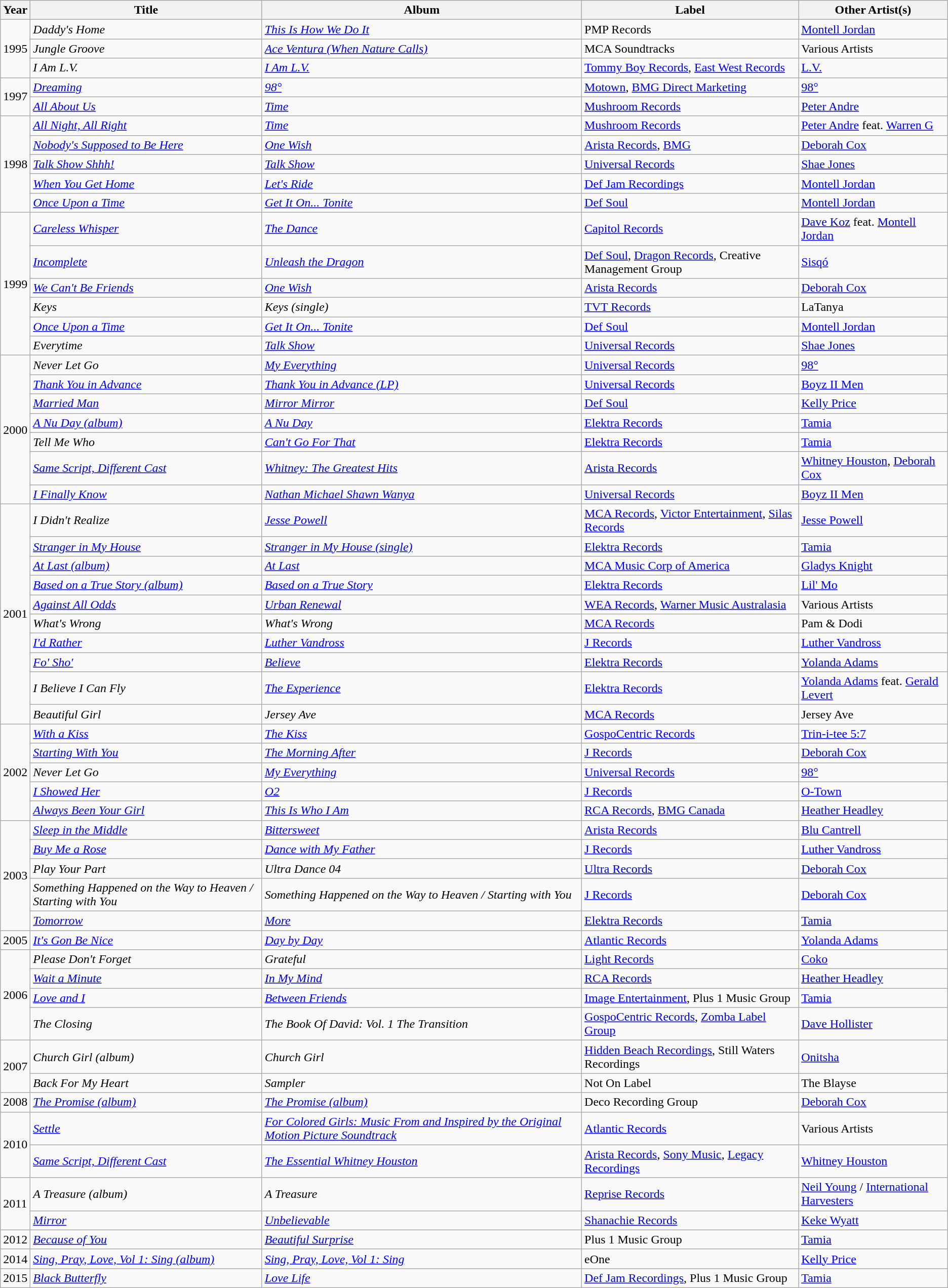<table class="wikitable">
<tr>
<th>Year</th>
<th>Title</th>
<th>Album</th>
<th>Label</th>
<th>Other Artist(s)</th>
</tr>
<tr>
<td rowspan="3">1995</td>
<td><em>Daddy's Home</em></td>
<td><a href='#'><em>This Is How We Do It</em></a></td>
<td>PMP Records</td>
<td><a href='#'>Montell Jordan</a></td>
</tr>
<tr>
<td><em>Jungle Groove</em></td>
<td><em><a href='#'>Ace Ventura (When Nature Calls)</a></em></td>
<td>MCA Soundtracks</td>
<td>Various Artists</td>
</tr>
<tr>
<td><em>I Am L.V.</em></td>
<td><em><a href='#'>I Am L.V.</a></em></td>
<td><a href='#'>Tommy Boy Records</a>, <a href='#'>East West Records</a></td>
<td><a href='#'>L.V.</a></td>
</tr>
<tr>
<td rowspan="2">1997</td>
<td><em><a href='#'>Dreaming</a></em></td>
<td><a href='#'><em>98°</em></a></td>
<td><a href='#'>Motown</a>, <a href='#'>BMG Direct Marketing</a></td>
<td><a href='#'>98°</a></td>
</tr>
<tr>
<td><em><a href='#'>All About Us</a></em></td>
<td><em><a href='#'>Time</a></em></td>
<td><a href='#'>Mushroom Records</a></td>
<td><a href='#'>Peter Andre</a></td>
</tr>
<tr>
<td rowspan="5">1998</td>
<td><em><a href='#'>All Night, All Right</a></em></td>
<td><em><a href='#'>Time</a></em></td>
<td><a href='#'>Mushroom Records</a></td>
<td><a href='#'>Peter Andre</a> feat. <a href='#'>Warren G</a></td>
</tr>
<tr>
<td><em><a href='#'>Nobody's Supposed to Be Here</a></em></td>
<td><em><a href='#'>One Wish</a></em></td>
<td><a href='#'>Arista Records</a>, <a href='#'>BMG</a></td>
<td><a href='#'>Deborah Cox</a></td>
</tr>
<tr>
<td><a href='#'><em>Talk Show Shhh!</em></a></td>
<td><a href='#'><em>Talk Show</em></a></td>
<td><a href='#'>Universal Records</a></td>
<td><a href='#'>Shae Jones</a></td>
</tr>
<tr>
<td><a href='#'><em>When You Get Home</em></a></td>
<td><a href='#'><em>Let's Ride</em></a></td>
<td><a href='#'>Def Jam Recordings</a></td>
<td><a href='#'>Montell Jordan</a></td>
</tr>
<tr>
<td><a href='#'><em>Once Upon a Time</em></a></td>
<td><a href='#'><em>Get It On... Tonite</em></a></td>
<td><a href='#'>Def Soul</a></td>
<td><a href='#'>Montell Jordan</a></td>
</tr>
<tr>
<td rowspan="6">1999</td>
<td><em><a href='#'>Careless Whisper</a></em></td>
<td><a href='#'><em>The Dance</em></a></td>
<td><a href='#'>Capitol Records</a></td>
<td><a href='#'>Dave Koz</a> feat. <a href='#'>Montell Jordan</a></td>
</tr>
<tr>
<td><em><a href='#'>Incomplete</a></em></td>
<td><em><a href='#'>Unleash the Dragon</a></em></td>
<td><a href='#'>Def Soul</a>, <a href='#'>Dragon Records</a>, Creative Management Group</td>
<td><a href='#'>Sisqó</a></td>
</tr>
<tr>
<td><em><a href='#'>We Can't Be Friends</a></em></td>
<td><em><a href='#'>One Wish</a></em></td>
<td><a href='#'>Arista Records</a></td>
<td><a href='#'>Deborah Cox</a></td>
</tr>
<tr>
<td><em>Keys</em></td>
<td><em>Keys (single)</em></td>
<td><a href='#'>TVT Records</a></td>
<td>LaTanya</td>
</tr>
<tr>
<td><a href='#'><em>Once Upon a Time</em></a></td>
<td><a href='#'><em>Get It On... Tonite</em></a></td>
<td><a href='#'>Def Soul</a></td>
<td><a href='#'>Montell Jordan</a></td>
</tr>
<tr>
<td><em>Everytime</em></td>
<td><a href='#'><em>Talk Show</em></a></td>
<td><a href='#'>Universal Records</a></td>
<td><a href='#'>Shae Jones</a></td>
</tr>
<tr>
<td rowspan="7">2000</td>
<td><em>Never Let Go</em></td>
<td><em><a href='#'>My Everything</a></em></td>
<td><a href='#'>Universal Records</a></td>
<td><a href='#'>98°</a></td>
</tr>
<tr>
<td><em><a href='#'>Thank You in Advance</a></em></td>
<td><em><a href='#'>Thank You in Advance (LP)</a></em></td>
<td><a href='#'>Universal Records</a></td>
<td><a href='#'>Boyz II Men</a></td>
</tr>
<tr>
<td><em><a href='#'>Married Man</a></em></td>
<td><em><a href='#'>Mirror Mirror</a></em></td>
<td><a href='#'>Def Soul</a></td>
<td><a href='#'>Kelly Price</a></td>
</tr>
<tr>
<td><em><a href='#'>A Nu Day (album)</a></em></td>
<td><em><a href='#'>A Nu Day</a></em></td>
<td><a href='#'>Elektra Records</a></td>
<td><a href='#'>Tamia</a></td>
</tr>
<tr>
<td><em>Tell Me Who</em></td>
<td><em><a href='#'>Can't Go For That</a></em></td>
<td><a href='#'>Elektra Records</a></td>
<td><a href='#'>Tamia</a></td>
</tr>
<tr>
<td><em><a href='#'>Same Script, Different Cast</a></em></td>
<td><em><a href='#'>Whitney: The Greatest Hits</a></em></td>
<td><a href='#'>Arista Records</a></td>
<td><a href='#'>Whitney Houston</a>, <a href='#'>Deborah Cox</a></td>
</tr>
<tr>
<td><em><a href='#'>I Finally Know</a></em></td>
<td><em><a href='#'>Nathan Michael Shawn Wanya</a></em></td>
<td><a href='#'>Universal Records</a></td>
<td><a href='#'>Boyz II Men</a></td>
</tr>
<tr>
<td rowspan="10">2001</td>
<td><em>I Didn't Realize</em></td>
<td><a href='#'><em>Jesse Powell</em></a></td>
<td><a href='#'>MCA Records</a>, <a href='#'>Victor Entertainment</a>, <a href='#'>Silas Records</a></td>
<td><a href='#'>Jesse Powell</a></td>
</tr>
<tr>
<td><em><a href='#'>Stranger in My House</a></em></td>
<td><em><a href='#'>Stranger in My House (single)</a></em></td>
<td><a href='#'>Elektra Records</a></td>
<td><a href='#'>Tamia</a></td>
</tr>
<tr>
<td><em><a href='#'>At Last (album)</a></em></td>
<td><em><a href='#'>At Last</a></em></td>
<td><a href='#'>MCA Music Corp of America</a></td>
<td><a href='#'>Gladys Knight</a></td>
</tr>
<tr>
<td><em><a href='#'>Based on a True Story (album)</a></em></td>
<td><em><a href='#'>Based on a True Story</a></em></td>
<td><a href='#'>Elektra Records</a></td>
<td><a href='#'>Lil' Mo</a></td>
</tr>
<tr>
<td><em><a href='#'>Against All Odds</a></em></td>
<td><em><a href='#'>Urban Renewal</a></em></td>
<td><a href='#'>WEA Records</a>, <a href='#'>Warner Music Australasia</a></td>
<td>Various Artists</td>
</tr>
<tr>
<td><em>What's Wrong</em></td>
<td><em>What's Wrong</em></td>
<td><a href='#'>MCA Records</a></td>
<td>Pam & Dodi</td>
</tr>
<tr>
<td><em><a href='#'>I'd Rather</a></em></td>
<td><em><a href='#'>Luther Vandross</a></em></td>
<td><a href='#'>J Records</a></td>
<td><a href='#'>Luther Vandross</a></td>
</tr>
<tr>
<td><em><a href='#'>Fo' Sho'</a></em></td>
<td><em><a href='#'>Believe</a></em></td>
<td><a href='#'>Elektra Records</a></td>
<td><a href='#'>Yolanda Adams</a></td>
</tr>
<tr>
<td><em>I Believe I Can Fly</em></td>
<td><a href='#'><em>The Experience</em></a></td>
<td><a href='#'>Elektra Records</a></td>
<td><a href='#'>Yolanda Adams</a> feat. <a href='#'>Gerald Levert</a></td>
</tr>
<tr>
<td><em>Beautiful Girl</em></td>
<td><em>Jersey Ave</em></td>
<td><a href='#'>MCA Records</a></td>
<td>Jersey Ave</td>
</tr>
<tr>
<td rowspan="5">2002</td>
<td><a href='#'><em>With a Kiss</em></a></td>
<td><a href='#'><em>The Kiss</em></a></td>
<td><a href='#'>GospoCentric Records</a></td>
<td><a href='#'>Trin-i-tee 5:7</a></td>
</tr>
<tr>
<td><em><a href='#'>Starting With You</a></em></td>
<td><em><a href='#'>The Morning After</a></em></td>
<td><a href='#'>J Records</a></td>
<td><a href='#'>Deborah Cox</a></td>
</tr>
<tr>
<td><em>Never Let Go</em></td>
<td><em><a href='#'>My Everything</a></em></td>
<td><a href='#'>Universal Records</a></td>
<td><a href='#'>98°</a></td>
</tr>
<tr>
<td><em><a href='#'>I Showed Her</a></em></td>
<td><em><a href='#'>O2</a></em></td>
<td><a href='#'>J Records</a></td>
<td><a href='#'>O-Town</a></td>
</tr>
<tr>
<td><em><a href='#'>Always Been Your Girl</a></em></td>
<td><em><a href='#'>This Is Who I Am</a></em></td>
<td><a href='#'>RCA Records</a>, <a href='#'>BMG Canada</a></td>
<td><a href='#'>Heather Headley</a></td>
</tr>
<tr>
<td rowspan="5">2003</td>
<td><a href='#'><em>Sleep in the Middle</em></a></td>
<td><a href='#'><em>Bittersweet</em></a></td>
<td><a href='#'>Arista Records</a></td>
<td><a href='#'>Blu Cantrell</a></td>
</tr>
<tr>
<td><em><a href='#'>Buy Me a Rose</a></em></td>
<td><em><a href='#'>Dance with My Father</a></em></td>
<td><a href='#'>J Records</a></td>
<td><a href='#'>Luther Vandross</a></td>
</tr>
<tr>
<td><em>Play Your Part</em></td>
<td><em>Ultra Dance 04</em></td>
<td><a href='#'>Ultra Records</a></td>
<td><a href='#'>Deborah Cox</a></td>
</tr>
<tr>
<td><em>Something Happened on the Way to Heaven / Starting with You</em></td>
<td><em>Something Happened on the Way to Heaven / Starting with You</em></td>
<td><a href='#'>J Records</a></td>
<td><a href='#'>Deborah Cox</a></td>
</tr>
<tr>
<td><a href='#'><em>Tomorrow</em></a></td>
<td><a href='#'><em>More</em></a></td>
<td><a href='#'>Elektra Records</a></td>
<td><a href='#'>Tamia</a></td>
</tr>
<tr>
<td>2005</td>
<td><em><a href='#'>It's Gon Be Nice</a></em></td>
<td><a href='#'><em>Day by Day</em></a></td>
<td><a href='#'>Atlantic Records</a></td>
<td><a href='#'>Yolanda Adams</a></td>
</tr>
<tr>
<td rowspan="4">2006</td>
<td><em>Please Don't Forget</em></td>
<td><em>Grateful</em></td>
<td><a href='#'>Light Records</a></td>
<td><a href='#'>Coko</a></td>
</tr>
<tr>
<td><em><a href='#'>Wait a Minute</a></em></td>
<td><em><a href='#'>In My Mind</a></em></td>
<td><a href='#'>RCA Records</a></td>
<td><a href='#'>Heather Headley</a></td>
</tr>
<tr>
<td><em><a href='#'>Love and I</a></em></td>
<td><em><a href='#'>Between Friends</a></em></td>
<td><a href='#'>Image Entertainment</a>, Plus 1 Music Group</td>
<td><a href='#'>Tamia</a></td>
</tr>
<tr>
<td><em>The Closing</em></td>
<td><em>The Book Of David: Vol. 1 The Transition</em></td>
<td><a href='#'>GospoCentric Records</a>, <a href='#'>Zomba Label Group</a></td>
<td><a href='#'>Dave Hollister</a></td>
</tr>
<tr>
<td rowspan="2">2007</td>
<td><em>Church Girl (album)</em></td>
<td><em>Church Girl</em></td>
<td><a href='#'>Hidden Beach Recordings</a>, Still Waters Recordings</td>
<td><a href='#'>Onitsha</a></td>
</tr>
<tr>
<td><em>Back For My Heart</em></td>
<td><em>Sampler</em></td>
<td>Not On Label</td>
<td>The Blayse</td>
</tr>
<tr>
<td>2008</td>
<td><a href='#'><em>The Promise (album)</em></a></td>
<td><a href='#'><em>The Promise (album)</em></a></td>
<td>Deco Recording Group</td>
<td><a href='#'>Deborah Cox</a></td>
</tr>
<tr>
<td rowspan="2">2010</td>
<td><a href='#'><em>Settle</em></a></td>
<td><em><a href='#'>For Colored Girls: Music From and Inspired by the Original Motion Picture Soundtrack</a></em></td>
<td><a href='#'>Atlantic Records</a></td>
<td>Various Artists</td>
</tr>
<tr>
<td><em><a href='#'>Same Script, Different Cast</a></em></td>
<td><em><a href='#'>The Essential Whitney Houston</a></em></td>
<td><a href='#'>Arista Records</a>, <a href='#'>Sony Music</a>, <a href='#'>Legacy Recordings</a></td>
<td><a href='#'>Whitney Houston</a></td>
</tr>
<tr>
<td rowspan="2">2011</td>
<td><em>A Treasure (album)</em></td>
<td><em>A Treasure</em></td>
<td><a href='#'>Reprise Records</a></td>
<td><a href='#'>Neil Young</a> / <a href='#'>International Harvesters</a></td>
</tr>
<tr>
<td><a href='#'><em>Mirror</em></a></td>
<td><a href='#'><em>Unbelievable</em></a></td>
<td><a href='#'>Shanachie Records</a></td>
<td><a href='#'>Keke Wyatt</a></td>
</tr>
<tr>
<td>2012</td>
<td><a href='#'><em>Because of You</em></a></td>
<td><em><a href='#'>Beautiful Surprise</a></em></td>
<td>Plus 1 Music Group</td>
<td><a href='#'>Tamia</a></td>
</tr>
<tr>
<td>2014</td>
<td><a href='#'><em>Sing, Pray, Love, Vol 1: Sing (album)</em></a></td>
<td><a href='#'><em>Sing, Pray, Love, Vol 1: Sing</em></a></td>
<td>eOne</td>
<td><a href='#'>Kelly Price</a></td>
</tr>
<tr>
<td>2015</td>
<td><em><a href='#'>Black Butterfly</a></em></td>
<td><em><a href='#'>Love Life</a></em></td>
<td><a href='#'>Def Jam Recordings</a>, Plus 1 Music Group</td>
<td><a href='#'>Tamia</a></td>
</tr>
</table>
